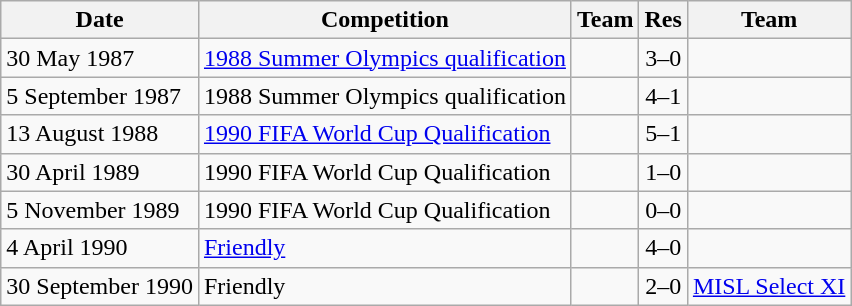<table class="wikitable">
<tr>
<th>Date</th>
<th>Competition</th>
<th>Team</th>
<th>Res</th>
<th>Team</th>
</tr>
<tr>
<td>30 May 1987</td>
<td><a href='#'>1988 Summer Olympics qualification</a></td>
<td></td>
<td align=center>3–0</td>
<td></td>
</tr>
<tr>
<td>5 September 1987</td>
<td>1988 Summer Olympics qualification</td>
<td></td>
<td align=center>4–1</td>
<td></td>
</tr>
<tr>
<td>13 August 1988</td>
<td><a href='#'>1990 FIFA World Cup Qualification</a></td>
<td></td>
<td align=center>5–1</td>
<td></td>
</tr>
<tr>
<td>30 April 1989</td>
<td>1990 FIFA World Cup Qualification</td>
<td></td>
<td align=center>1–0</td>
<td></td>
</tr>
<tr>
<td>5 November 1989</td>
<td>1990 FIFA World Cup Qualification</td>
<td></td>
<td align=center>0–0</td>
<td></td>
</tr>
<tr>
<td>4 April 1990</td>
<td><a href='#'>Friendly</a></td>
<td></td>
<td align=center>4–0</td>
<td></td>
</tr>
<tr>
<td>30 September 1990</td>
<td>Friendly</td>
<td></td>
<td align=center>2–0</td>
<td><a href='#'>MISL Select XI</a></td>
</tr>
</table>
